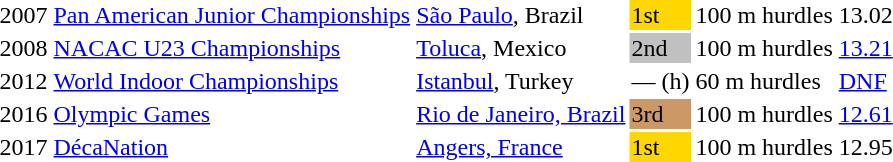<table>
<tr>
<td>2007</td>
<td><a href='#'>Pan American Junior Championships</a></td>
<td><a href='#'>São Paulo</a>, Brazil</td>
<td bgcolor=gold>1st</td>
<td>100 m hurdles</td>
<td>13.02 </td>
</tr>
<tr>
<td>2008</td>
<td><a href='#'>NACAC U23 Championships</a></td>
<td><a href='#'>Toluca</a>, Mexico</td>
<td bgcolor=silver>2nd</td>
<td>100 m hurdles</td>
<td><a href='#'>13.21</a></td>
</tr>
<tr>
<td>2012</td>
<td><a href='#'>World Indoor Championships</a></td>
<td><a href='#'>Istanbul</a>, Turkey</td>
<td>— (h)</td>
<td>60 m hurdles</td>
<td><a href='#'>DNF</a></td>
</tr>
<tr>
<td>2016</td>
<td><a href='#'>Olympic Games</a></td>
<td><a href='#'>Rio de Janeiro, Brazil</a></td>
<td bgcolor=cc9966>3rd</td>
<td>100 m hurdles</td>
<td><a href='#'>12.61</a></td>
</tr>
<tr>
<td>2017</td>
<td><a href='#'>DécaNation</a></td>
<td><a href='#'>Angers, France</a></td>
<td bgcolor=gold>1st</td>
<td>100 m hurdles</td>
<td>12.95</td>
</tr>
</table>
